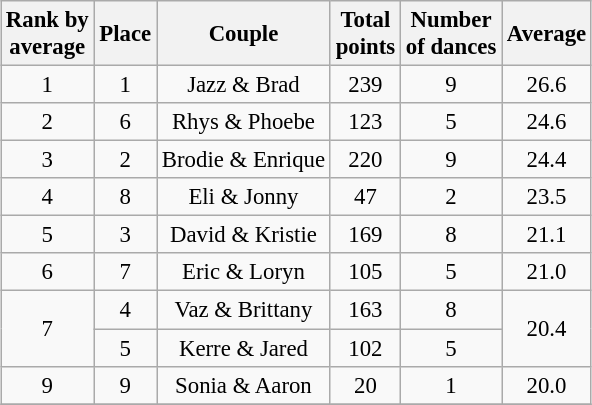<table class="wikitable sortable" style="margin:auto; text-align:center; font-size:95%;">
<tr>
<th>Rank by<br>average</th>
<th>Place</th>
<th>Couple</th>
<th>Total<br>points</th>
<th>Number<br>of dances</th>
<th>Average</th>
</tr>
<tr>
<td>1</td>
<td>1</td>
<td>Jazz & Brad</td>
<td>239</td>
<td>9</td>
<td>26.6</td>
</tr>
<tr>
<td>2</td>
<td>6</td>
<td>Rhys & Phoebe</td>
<td>123</td>
<td>5</td>
<td>24.6</td>
</tr>
<tr>
<td>3</td>
<td>2</td>
<td>Brodie & Enrique</td>
<td>220</td>
<td>9</td>
<td>24.4</td>
</tr>
<tr>
<td>4</td>
<td>8</td>
<td>Eli & Jonny</td>
<td>47</td>
<td>2</td>
<td>23.5</td>
</tr>
<tr>
<td>5</td>
<td>3</td>
<td>David & Kristie</td>
<td>169</td>
<td>8</td>
<td>21.1</td>
</tr>
<tr>
<td>6</td>
<td>7</td>
<td>Eric & Loryn</td>
<td>105</td>
<td>5</td>
<td>21.0</td>
</tr>
<tr>
<td rowspan=2>7</td>
<td>4</td>
<td>Vaz & Brittany</td>
<td>163</td>
<td>8</td>
<td rowspan=2>20.4</td>
</tr>
<tr>
<td>5</td>
<td>Kerre & Jared</td>
<td>102</td>
<td>5</td>
</tr>
<tr>
<td>9</td>
<td>9</td>
<td>Sonia & Aaron</td>
<td>20</td>
<td>1</td>
<td>20.0</td>
</tr>
<tr>
</tr>
</table>
